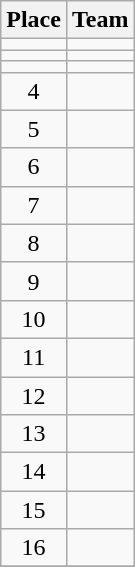<table class="wikitable">
<tr>
<th>Place</th>
<th>Team</th>
</tr>
<tr>
<td align=center></td>
<td></td>
</tr>
<tr>
<td align=center></td>
<td></td>
</tr>
<tr>
<td align=center></td>
<td></td>
</tr>
<tr>
<td align=center>4</td>
<td></td>
</tr>
<tr>
<td align=center>5</td>
<td></td>
</tr>
<tr>
<td align=center>6</td>
<td></td>
</tr>
<tr>
<td align=center>7</td>
<td></td>
</tr>
<tr>
<td align=center>8</td>
<td></td>
</tr>
<tr>
<td align=center>9</td>
<td></td>
</tr>
<tr>
<td align=center>10</td>
<td></td>
</tr>
<tr>
<td align=center>11</td>
<td></td>
</tr>
<tr>
<td align=center>12</td>
<td></td>
</tr>
<tr>
<td align=center>13</td>
<td></td>
</tr>
<tr>
<td align=center>14</td>
<td></td>
</tr>
<tr>
<td align=center>15</td>
<td></td>
</tr>
<tr>
<td align=center>16</td>
<td></td>
</tr>
<tr>
</tr>
</table>
